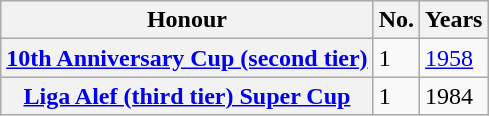<table class="wikitable plainrowheaders">
<tr>
<th scope=col>Honour</th>
<th scope=col>No.</th>
<th scope=col>Years</th>
</tr>
<tr>
<th scope=row><a href='#'>10th Anniversary Cup (second tier)</a></th>
<td>1</td>
<td><a href='#'>1958</a></td>
</tr>
<tr>
<th scope=row><a href='#'>Liga Alef (third tier) Super Cup</a></th>
<td>1</td>
<td>1984</td>
</tr>
</table>
